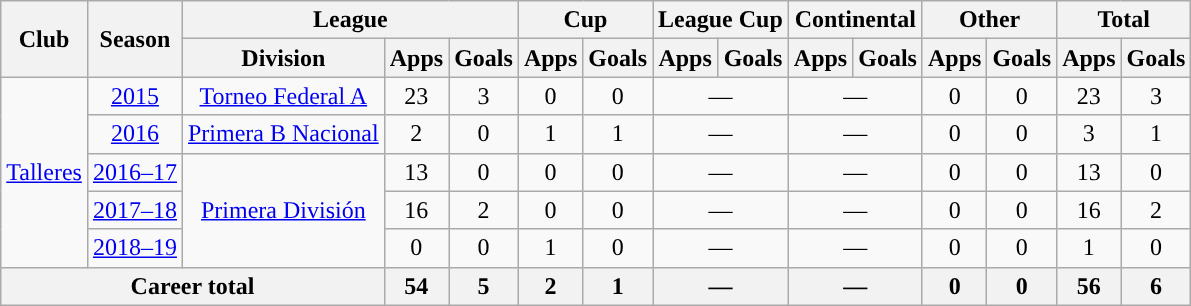<table class="wikitable" style="text-align:center">
<tr>
<th rowspan="2">Club</th>
<th rowspan="2">Season</th>
<th colspan="3">League</th>
<th colspan="2">Cup</th>
<th colspan="2">League Cup</th>
<th colspan="2">Continental</th>
<th colspan="2">Other</th>
<th colspan="2">Total</th>
</tr>
<tr>
<th>Division</th>
<th>Apps</th>
<th>Goals</th>
<th>Apps</th>
<th>Goals</th>
<th>Apps</th>
<th>Goals</th>
<th>Apps</th>
<th>Goals</th>
<th>Apps</th>
<th>Goals</th>
<th>Apps</th>
<th>Goals</th>
</tr>
<tr>
<td rowspan="5"><a href='#'>Talleres</a></td>
<td><a href='#'>2015</a></td>
<td rowspan="1"><a href='#'>Torneo Federal A</a></td>
<td>23</td>
<td>3</td>
<td>0</td>
<td>0</td>
<td colspan="2">—</td>
<td colspan="2">—</td>
<td>0</td>
<td>0</td>
<td>23</td>
<td>3</td>
</tr>
<tr>
<td><a href='#'>2016</a></td>
<td rowspan="1"><a href='#'>Primera B Nacional</a></td>
<td>2</td>
<td>0</td>
<td>1</td>
<td>1</td>
<td colspan="2">—</td>
<td colspan="2">—</td>
<td>0</td>
<td>0</td>
<td>3</td>
<td>1</td>
</tr>
<tr>
<td><a href='#'>2016–17</a></td>
<td rowspan="3"><a href='#'>Primera División</a></td>
<td>13</td>
<td>0</td>
<td>0</td>
<td>0</td>
<td colspan="2">—</td>
<td colspan="2">—</td>
<td>0</td>
<td>0</td>
<td>13</td>
<td>0</td>
</tr>
<tr>
<td><a href='#'>2017–18</a></td>
<td>16</td>
<td>2</td>
<td>0</td>
<td>0</td>
<td colspan="2">—</td>
<td colspan="2">—</td>
<td>0</td>
<td>0</td>
<td>16</td>
<td>2</td>
</tr>
<tr>
<td><a href='#'>2018–19</a></td>
<td>0</td>
<td>0</td>
<td>1</td>
<td>0</td>
<td colspan="2">—</td>
<td colspan="2">—</td>
<td>0</td>
<td>0</td>
<td>1</td>
<td>0</td>
</tr>
<tr>
<th colspan="3">Career total</th>
<th>54</th>
<th>5</th>
<th>2</th>
<th>1</th>
<th colspan="2">—</th>
<th colspan="2">—</th>
<th>0</th>
<th>0</th>
<th>56</th>
<th>6</th>
</tr>
</table>
